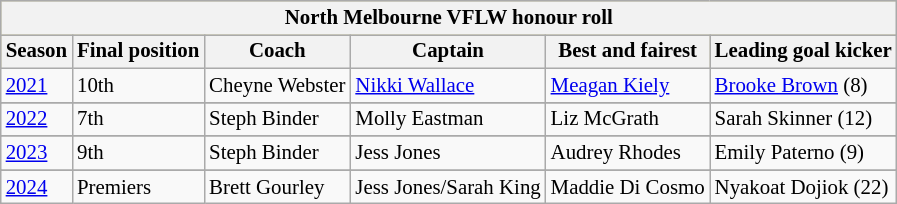<table class="wikitable">
<tr style="background:#bdb76b;font-size: 87%">
<th colspan="9">North Melbourne VFLW honour roll</th>
</tr>
<tr style="background:#bdb76b;font-size: 87%;">
<th>Season</th>
<th>Final position</th>
<th>Coach</th>
<th>Captain</th>
<th>Best and fairest</th>
<th>Leading goal kicker</th>
</tr>
<tr style="font-size: 87%;">
<td><a href='#'>2021</a></td>
<td>10th</td>
<td>Cheyne Webster</td>
<td><a href='#'>Nikki Wallace</a></td>
<td><a href='#'>Meagan Kiely</a></td>
<td><a href='#'>Brooke Brown</a> (8)</td>
</tr>
<tr>
</tr>
<tr style="font-size: 87%;">
<td><a href='#'>2022</a></td>
<td>7th</td>
<td>Steph Binder</td>
<td>Molly Eastman</td>
<td>Liz McGrath</td>
<td>Sarah Skinner (12)</td>
</tr>
<tr>
</tr>
<tr style="font-size: 87%;">
<td><a href='#'>2023</a></td>
<td>9th</td>
<td>Steph Binder</td>
<td>Jess Jones</td>
<td>Audrey Rhodes</td>
<td>Emily Paterno (9)</td>
</tr>
<tr>
</tr>
<tr style="font-size: 87%;">
<td><a href='#'>2024</a></td>
<td>Premiers</td>
<td>Brett Gourley</td>
<td>Jess Jones/Sarah King</td>
<td>Maddie Di Cosmo</td>
<td>Nyakoat Dojiok (22)</td>
</tr>
</table>
